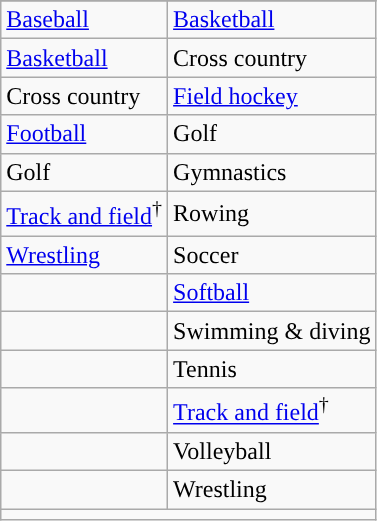<table class="wikitable" style=" ">
<tr>
</tr>
<tr>
<td><a href='#'>Baseball</a></td>
<td><a href='#'>Basketball</a></td>
</tr>
<tr>
<td><a href='#'>Basketball</a></td>
<td>Cross country</td>
</tr>
<tr>
<td>Cross country</td>
<td><a href='#'>Field hockey</a></td>
</tr>
<tr>
<td><a href='#'>Football</a></td>
<td>Golf</td>
</tr>
<tr>
<td>Golf</td>
<td>Gymnastics</td>
</tr>
<tr>
<td><a href='#'>Track and field</a><sup>†</sup></td>
<td>Rowing</td>
</tr>
<tr>
<td><a href='#'>Wrestling</a></td>
<td>Soccer</td>
</tr>
<tr>
<td></td>
<td><a href='#'>Softball</a></td>
</tr>
<tr>
<td></td>
<td>Swimming & diving</td>
</tr>
<tr>
<td></td>
<td>Tennis</td>
</tr>
<tr>
<td></td>
<td><a href='#'>Track and field</a><sup>†</sup></td>
</tr>
<tr>
<td></td>
<td>Volleyball</td>
</tr>
<tr>
<td></td>
<td>Wrestling</td>
</tr>
<tr>
<td colspan="2"></td>
</tr>
</table>
